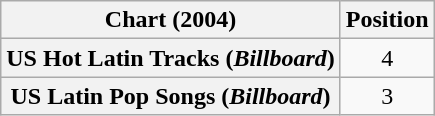<table class="wikitable plainrowheaders" style="text-align:center">
<tr>
<th scope="col">Chart (2004)</th>
<th scope="col">Position</th>
</tr>
<tr>
<th scope="row">US Hot Latin Tracks (<em>Billboard</em>)</th>
<td>4</td>
</tr>
<tr>
<th scope="row">US Latin Pop Songs (<em>Billboard</em>)</th>
<td>3</td>
</tr>
</table>
